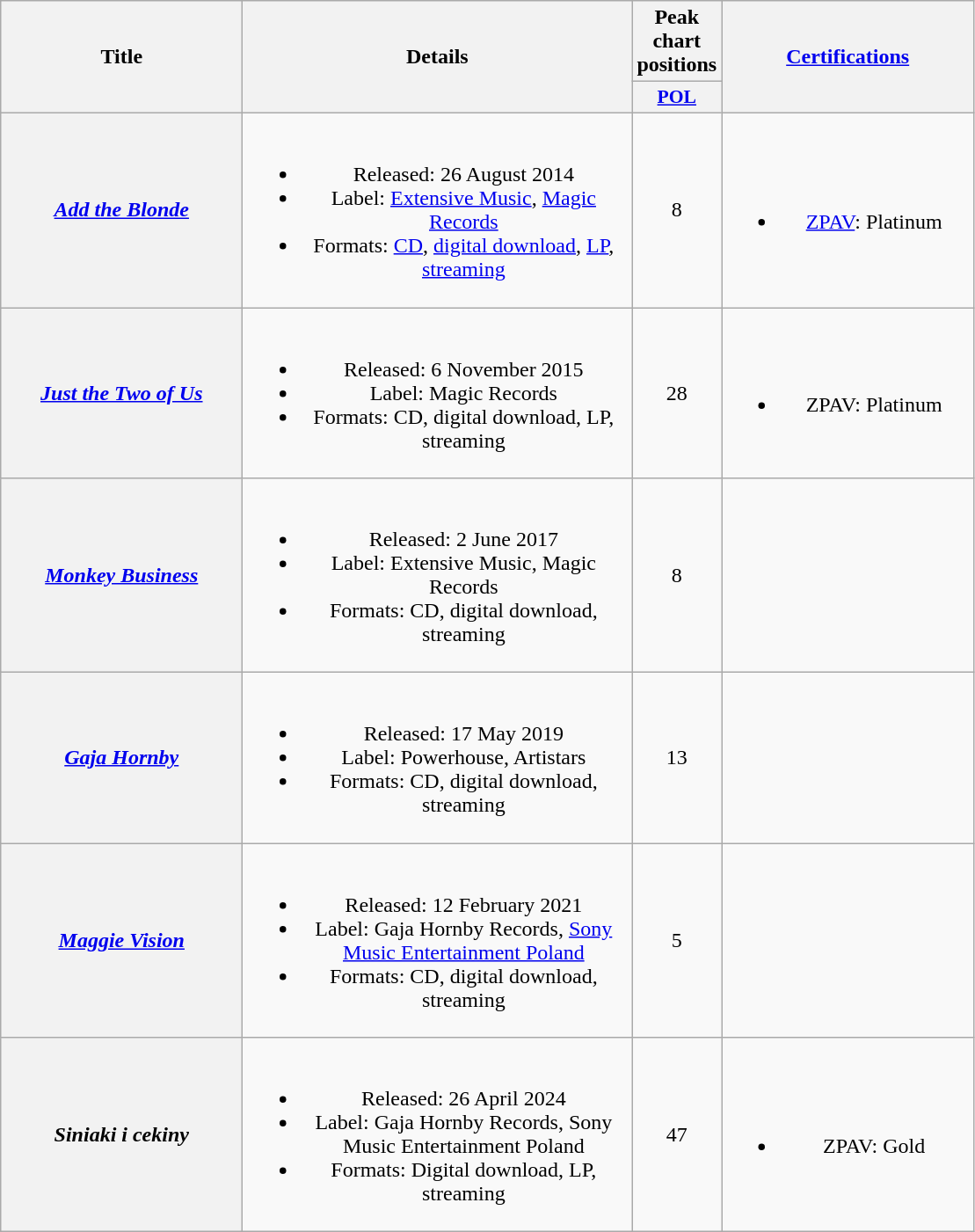<table class="wikitable plainrowheaders" style="text-align:center;">
<tr>
<th scope="col" rowspan="2" style="width:11em;">Title</th>
<th scope="col" rowspan="2" style="width:18em;">Details</th>
<th scope="col" colspan="1">Peak chart positions</th>
<th scope="col" rowspan="2" style="width:11.5em;"><a href='#'>Certifications</a></th>
</tr>
<tr>
<th scope="col" style="width:3em;font-size:90%;"><a href='#'>POL</a><br></th>
</tr>
<tr>
<th scope="row"><em><a href='#'>Add the Blonde</a></em></th>
<td><br><ul><li>Released: 26 August 2014</li><li>Label: <a href='#'>Extensive Music</a>, <a href='#'>Magic Records</a></li><li>Formats: <a href='#'>CD</a>, <a href='#'>digital download</a>, <a href='#'>LP</a>, <a href='#'>streaming</a></li></ul></td>
<td>8</td>
<td><br><ul><li><a href='#'>ZPAV</a>: Platinum</li></ul></td>
</tr>
<tr>
<th scope="row"><em><a href='#'>Just the Two of Us</a></em><br></th>
<td><br><ul><li>Released: 6 November 2015</li><li>Label: Magic Records</li><li>Formats: CD, digital download, LP, streaming</li></ul></td>
<td>28</td>
<td><br><ul><li>ZPAV: Platinum</li></ul></td>
</tr>
<tr>
<th scope="row"><em><a href='#'>Monkey Business</a></em></th>
<td><br><ul><li>Released: 2 June 2017</li><li>Label: Extensive Music, Magic Records</li><li>Formats: CD, digital download, streaming</li></ul></td>
<td>8</td>
<td></td>
</tr>
<tr>
<th scope="row"><em><a href='#'>Gaja Hornby</a></em></th>
<td><br><ul><li>Released: 17 May 2019</li><li>Label: Powerhouse, Artistars</li><li>Formats: CD, digital download, streaming</li></ul></td>
<td>13</td>
<td></td>
</tr>
<tr>
<th scope="row"><em><a href='#'>Maggie Vision</a></em></th>
<td><br><ul><li>Released: 12 February 2021</li><li>Label: Gaja Hornby Records, <a href='#'>Sony Music Entertainment Poland</a></li><li>Formats: CD, digital download, streaming</li></ul></td>
<td>5</td>
<td></td>
</tr>
<tr>
<th scope="row"><em>Siniaki i cekiny</em></th>
<td><br><ul><li>Released: 26 April 2024</li><li>Label: Gaja Hornby Records, Sony Music Entertainment Poland</li><li>Formats: Digital download, LP, streaming</li></ul></td>
<td>47</td>
<td><br><ul><li>ZPAV: Gold</li></ul></td>
</tr>
</table>
